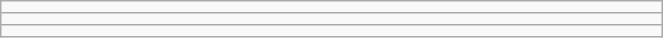<table class="wikitable" style=" text-align:center; font-size:110%;" width="35%">
<tr>
<td></td>
</tr>
<tr>
<td></td>
</tr>
<tr>
<td></td>
</tr>
</table>
